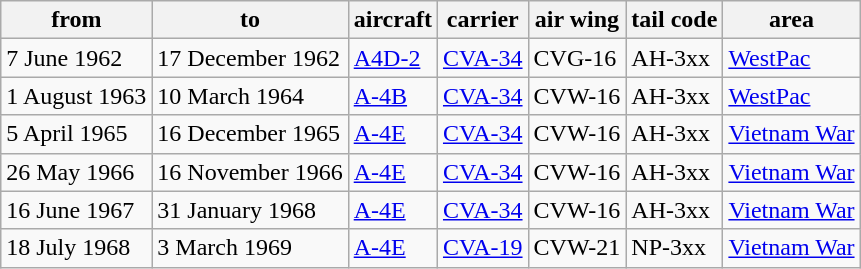<table class="wikitable sortable">
<tr>
<th>from</th>
<th>to</th>
<th>aircraft</th>
<th>carrier</th>
<th>air wing</th>
<th>tail code</th>
<th>area</th>
</tr>
<tr>
<td>7 June 1962</td>
<td>17 December 1962</td>
<td><a href='#'>A4D-2</a></td>
<td><a href='#'>CVA-34</a></td>
<td>CVG-16</td>
<td>AH-3xx</td>
<td><a href='#'>WestPac</a></td>
</tr>
<tr>
<td>1 August 1963</td>
<td>10 March 1964</td>
<td><a href='#'>A-4B</a></td>
<td><a href='#'>CVA-34</a></td>
<td>CVW-16</td>
<td>AH-3xx</td>
<td><a href='#'>WestPac</a></td>
</tr>
<tr>
<td>5 April 1965</td>
<td>16 December 1965</td>
<td><a href='#'>A-4E</a></td>
<td><a href='#'>CVA-34</a></td>
<td>CVW-16</td>
<td>AH-3xx</td>
<td><a href='#'>Vietnam War</a></td>
</tr>
<tr>
<td>26 May 1966</td>
<td>16 November 1966</td>
<td><a href='#'>A-4E</a></td>
<td><a href='#'>CVA-34</a></td>
<td>CVW-16</td>
<td>AH-3xx</td>
<td><a href='#'>Vietnam War</a></td>
</tr>
<tr>
<td>16 June 1967</td>
<td>31 January 1968</td>
<td><a href='#'>A-4E</a></td>
<td><a href='#'>CVA-34</a></td>
<td>CVW-16</td>
<td>AH-3xx</td>
<td><a href='#'>Vietnam War</a></td>
</tr>
<tr>
<td>18 July 1968</td>
<td>3 March 1969</td>
<td><a href='#'>A-4E</a></td>
<td><a href='#'>CVA-19</a></td>
<td>CVW-21</td>
<td>NP-3xx</td>
<td><a href='#'>Vietnam War</a></td>
</tr>
</table>
